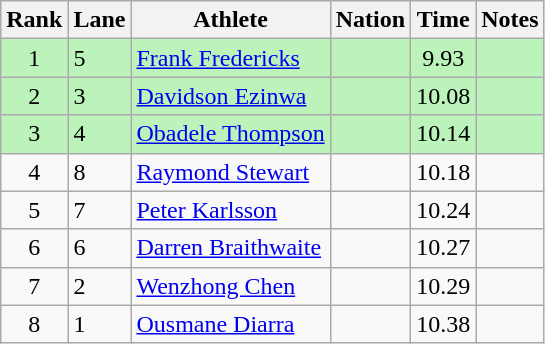<table class="wikitable sortable">
<tr>
<th>Rank</th>
<th>Lane</th>
<th>Athlete</th>
<th>Nation</th>
<th>Time</th>
<th>Notes</th>
</tr>
<tr style="background:#bbf3bb;">
<td align="center">1</td>
<td>5</td>
<td><a href='#'>Frank Fredericks</a></td>
<td></td>
<td align="center">9.93</td>
<td align=center></td>
</tr>
<tr style="background:#bbf3bb;">
<td align="center">2</td>
<td>3</td>
<td><a href='#'>Davidson Ezinwa</a></td>
<td></td>
<td align="center">10.08</td>
<td align=center></td>
</tr>
<tr style="background:#bbf3bb;">
<td align="center">3</td>
<td>4</td>
<td><a href='#'>Obadele Thompson</a></td>
<td></td>
<td align="center">10.14</td>
<td align=center></td>
</tr>
<tr>
<td align="center">4</td>
<td>8</td>
<td><a href='#'>Raymond Stewart</a></td>
<td></td>
<td align="center">10.18</td>
<td></td>
</tr>
<tr>
<td align="center">5</td>
<td>7</td>
<td><a href='#'>Peter Karlsson</a></td>
<td></td>
<td align="center">10.24</td>
<td></td>
</tr>
<tr>
<td align="center">6</td>
<td>6</td>
<td><a href='#'>Darren Braithwaite</a></td>
<td></td>
<td align="center">10.27</td>
<td></td>
</tr>
<tr>
<td align="center">7</td>
<td>2</td>
<td><a href='#'>Wenzhong Chen</a></td>
<td></td>
<td align="center">10.29</td>
<td></td>
</tr>
<tr>
<td align="center">8</td>
<td>1</td>
<td><a href='#'>Ousmane Diarra</a></td>
<td></td>
<td align="center">10.38</td>
<td></td>
</tr>
</table>
